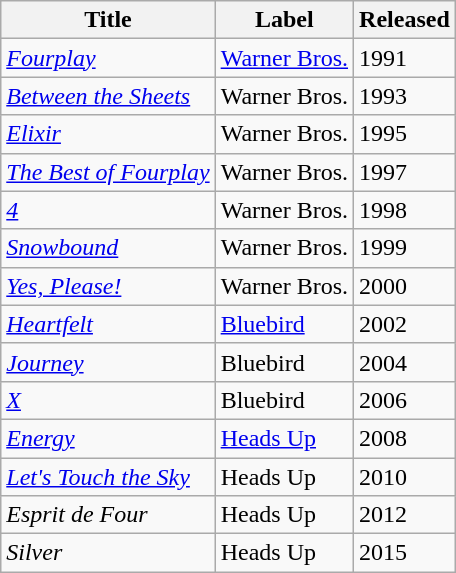<table class="wikitable">
<tr>
<th>Title</th>
<th>Label</th>
<th>Released</th>
</tr>
<tr>
<td><em><a href='#'>Fourplay</a></em></td>
<td><a href='#'>Warner Bros.</a></td>
<td>1991</td>
</tr>
<tr>
<td><em><a href='#'>Between the Sheets</a></em></td>
<td>Warner Bros.</td>
<td>1993</td>
</tr>
<tr>
<td><em><a href='#'>Elixir</a></em></td>
<td>Warner Bros.</td>
<td>1995</td>
</tr>
<tr>
<td><em><a href='#'>The Best of Fourplay</a></em></td>
<td>Warner Bros.</td>
<td>1997</td>
</tr>
<tr>
<td><em><a href='#'>4</a></em></td>
<td>Warner Bros.</td>
<td>1998</td>
</tr>
<tr>
<td><em><a href='#'>Snowbound</a></em></td>
<td>Warner Bros.</td>
<td>1999</td>
</tr>
<tr>
<td><em><a href='#'>Yes, Please!</a></em></td>
<td>Warner Bros.</td>
<td>2000</td>
</tr>
<tr>
<td><em><a href='#'>Heartfelt</a></em></td>
<td><a href='#'>Bluebird</a></td>
<td>2002</td>
</tr>
<tr>
<td><em><a href='#'>Journey</a></em></td>
<td>Bluebird</td>
<td>2004</td>
</tr>
<tr>
<td><em><a href='#'>X</a></em></td>
<td>Bluebird</td>
<td>2006</td>
</tr>
<tr>
<td><em><a href='#'>Energy</a></em></td>
<td><a href='#'>Heads Up</a></td>
<td>2008</td>
</tr>
<tr>
<td><em><a href='#'>Let's Touch the Sky</a></em></td>
<td>Heads Up</td>
<td>2010</td>
</tr>
<tr>
<td><em>Esprit de Four</em></td>
<td>Heads Up</td>
<td>2012</td>
</tr>
<tr>
<td><em>Silver</em></td>
<td>Heads Up</td>
<td>2015</td>
</tr>
</table>
